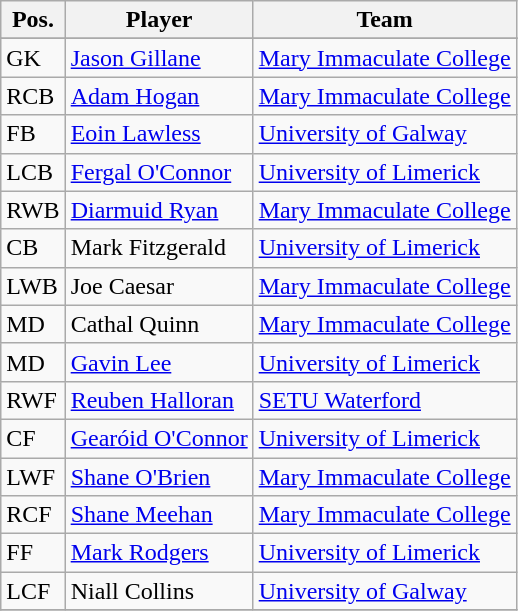<table class="wikitable">
<tr>
<th>Pos.</th>
<th>Player</th>
<th>Team</th>
</tr>
<tr>
</tr>
<tr>
<td>GK</td>
<td><a href='#'>Jason Gillane</a></td>
<td><a href='#'>Mary Immaculate College</a></td>
</tr>
<tr>
<td>RCB</td>
<td><a href='#'>Adam Hogan</a></td>
<td><a href='#'>Mary Immaculate College</a></td>
</tr>
<tr>
<td>FB</td>
<td><a href='#'>Eoin Lawless</a></td>
<td><a href='#'>University of Galway</a></td>
</tr>
<tr>
<td>LCB</td>
<td><a href='#'>Fergal O'Connor</a></td>
<td><a href='#'>University of Limerick</a></td>
</tr>
<tr>
<td>RWB</td>
<td><a href='#'>Diarmuid Ryan</a></td>
<td><a href='#'>Mary Immaculate College</a></td>
</tr>
<tr>
<td>CB</td>
<td>Mark Fitzgerald</td>
<td><a href='#'>University of Limerick</a></td>
</tr>
<tr>
<td>LWB</td>
<td>Joe Caesar</td>
<td><a href='#'>Mary Immaculate College</a></td>
</tr>
<tr>
<td>MD</td>
<td>Cathal Quinn</td>
<td><a href='#'>Mary Immaculate College</a></td>
</tr>
<tr>
<td>MD</td>
<td><a href='#'>Gavin Lee</a></td>
<td><a href='#'>University of Limerick</a></td>
</tr>
<tr>
<td>RWF</td>
<td><a href='#'>Reuben Halloran</a></td>
<td><a href='#'>SETU Waterford</a></td>
</tr>
<tr>
<td>CF</td>
<td><a href='#'>Gearóid O'Connor</a></td>
<td><a href='#'>University of Limerick</a></td>
</tr>
<tr>
<td>LWF</td>
<td><a href='#'>Shane O'Brien</a></td>
<td><a href='#'>Mary Immaculate College</a></td>
</tr>
<tr>
<td>RCF</td>
<td><a href='#'>Shane Meehan</a></td>
<td><a href='#'>Mary Immaculate College</a></td>
</tr>
<tr>
<td>FF</td>
<td><a href='#'>Mark Rodgers</a></td>
<td><a href='#'>University of Limerick</a></td>
</tr>
<tr>
<td>LCF</td>
<td>Niall Collins</td>
<td><a href='#'>University of Galway</a></td>
</tr>
<tr>
</tr>
</table>
